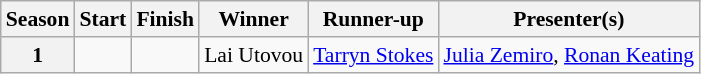<table class="wikitable" style="text-align:center; font-size:90%">
<tr>
<th scope="col">Season</th>
<th scope="col">Start</th>
<th scope="col">Finish</th>
<th scope="col">Winner</th>
<th scope="col">Runner-up</th>
<th scope="col">Presenter(s)</th>
</tr>
<tr>
<th scope="row">1</th>
<td></td>
<td></td>
<td>Lai Utovou</td>
<td><a href='#'>Tarryn Stokes</a></td>
<td><a href='#'>Julia Zemiro</a>, <a href='#'>Ronan Keating</a></td>
</tr>
</table>
